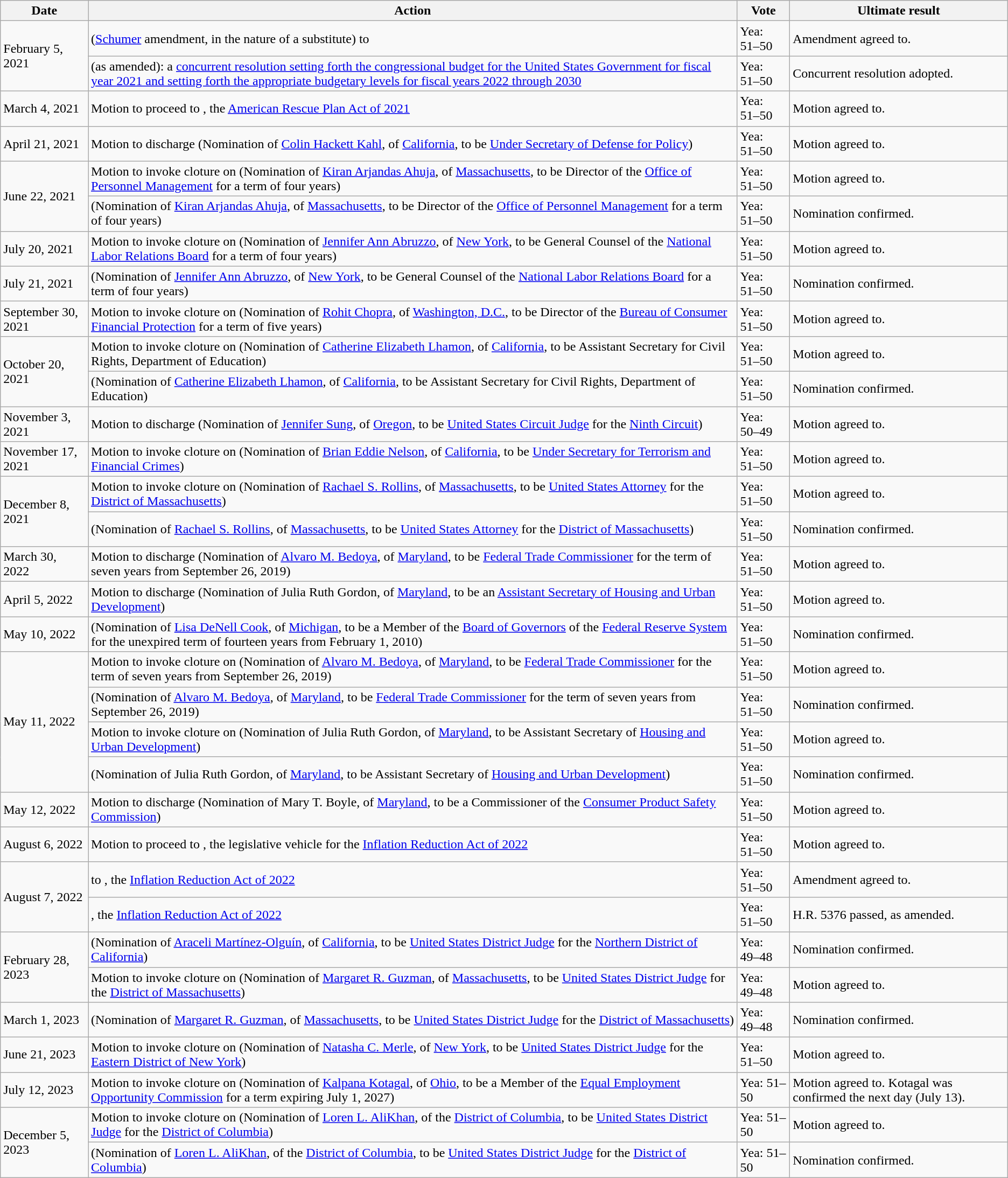<table class=wikitable>
<tr>
<th>Date</th>
<th>Action</th>
<th>Vote</th>
<th>Ultimate result</th>
</tr>
<tr id="Harris">
<td rowspan=2>February 5, 2021</td>
<td> (<a href='#'>Schumer</a> amendment, in the nature of a substitute) to </td>
<td nowrap="nowrap">Yea:<br>51–50</td>
<td>Amendment agreed to.</td>
</tr>
<tr>
<td> (as amended): a <a href='#'>concurrent resolution setting forth the congressional budget for the United States Government for fiscal year 2021 and setting forth the appropriate budgetary levels for fiscal years 2022 through 2030</a></td>
<td nowrap="nowrap">Yea:<br>51–50</td>
<td>Concurrent resolution adopted.</td>
</tr>
<tr>
<td>March 4, 2021</td>
<td>Motion to proceed to , the <a href='#'>American Rescue Plan Act of 2021</a></td>
<td nowrap="nowrap">Yea:<br>51–50</td>
<td>Motion agreed to.</td>
</tr>
<tr>
<td>April 21, 2021</td>
<td>Motion to discharge  (Nomination of <a href='#'>Colin Hackett Kahl</a>, of <a href='#'>California</a>, to be <a href='#'>Under Secretary of Defense for Policy</a>)</td>
<td nowrap="nowrap">Yea:<br>51–50</td>
<td>Motion agreed to.</td>
</tr>
<tr>
<td rowspan=2>June 22, 2021</td>
<td>Motion to invoke cloture on  (Nomination of <a href='#'>Kiran Arjandas Ahuja</a>, of <a href='#'>Massachusetts</a>, to be Director of the <a href='#'>Office of Personnel Management</a> for a term of four years)</td>
<td nowrap="nowrap">Yea:<br>51–50</td>
<td>Motion agreed to.</td>
</tr>
<tr>
<td> (Nomination of <a href='#'>Kiran Arjandas Ahuja</a>, of <a href='#'>Massachusetts</a>, to be Director of the <a href='#'>Office of Personnel Management</a> for a term of four years)</td>
<td nowrap="nowrap">Yea:<br>51–50</td>
<td>Nomination confirmed.</td>
</tr>
<tr>
<td>July 20, 2021</td>
<td>Motion to invoke cloture on  (Nomination of <a href='#'>Jennifer Ann Abruzzo</a>, of <a href='#'>New York</a>, to be General Counsel of the <a href='#'>National Labor Relations Board</a> for a term of four years)</td>
<td nowrap="nowrap">Yea:<br>51–50</td>
<td>Motion agreed to.</td>
</tr>
<tr>
<td>July 21, 2021</td>
<td> (Nomination of <a href='#'>Jennifer Ann Abruzzo</a>, of <a href='#'>New York</a>, to be General Counsel of the <a href='#'>National Labor Relations Board</a> for a term of four years)</td>
<td nowrap="nowrap">Yea:<br>51–50</td>
<td>Nomination confirmed.</td>
</tr>
<tr>
<td>September 30, 2021</td>
<td>Motion to invoke cloture on  (Nomination of <a href='#'>Rohit Chopra</a>, of <a href='#'>Washington, D.C.</a>, to be Director of the <a href='#'>Bureau of Consumer Financial Protection</a> for a term of five years)</td>
<td nowrap="nowrap">Yea:<br>51–50</td>
<td>Motion agreed to.</td>
</tr>
<tr>
<td rowspan=2>October 20, 2021</td>
<td>Motion to invoke cloture on  (Nomination of <a href='#'>Catherine Elizabeth Lhamon</a>, of <a href='#'>California</a>, to be Assistant Secretary for Civil Rights, Department of Education)</td>
<td nowrap="nowrap">Yea:<br>51–50</td>
<td>Motion agreed to.</td>
</tr>
<tr>
<td> (Nomination of <a href='#'>Catherine Elizabeth Lhamon</a>, of <a href='#'>California</a>, to be Assistant Secretary for Civil Rights, Department of Education)</td>
<td nowrap="nowrap">Yea:<br>51–50</td>
<td>Nomination confirmed.</td>
</tr>
<tr>
<td>November 3, 2021</td>
<td>Motion to discharge  (Nomination of <a href='#'>Jennifer Sung</a>, of <a href='#'>Oregon</a>, to be <a href='#'>United States Circuit Judge</a> for the <a href='#'>Ninth Circuit</a>)</td>
<td nowrap="nowrap">Yea:<br>50–49</td>
<td>Motion agreed to.</td>
</tr>
<tr>
<td>November 17, 2021</td>
<td>Motion to invoke cloture on  (Nomination of <a href='#'>Brian Eddie Nelson</a>, of <a href='#'>California</a>, to be <a href='#'>Under Secretary for Terrorism and Financial Crimes</a>)</td>
<td nowrap="nowrap">Yea:<br>51–50</td>
<td>Motion agreed to.</td>
</tr>
<tr>
<td rowspan=2>December 8, 2021</td>
<td>Motion to invoke cloture on  (Nomination of <a href='#'>Rachael S. Rollins</a>, of <a href='#'>Massachusetts</a>, to be <a href='#'>United States Attorney</a> for the <a href='#'>District of Massachusetts</a>)</td>
<td nowrap="nowrap">Yea:<br>51–50</td>
<td>Motion agreed to.</td>
</tr>
<tr>
<td> (Nomination of <a href='#'>Rachael S. Rollins</a>, of <a href='#'>Massachusetts</a>, to be <a href='#'>United States Attorney</a> for the <a href='#'>District of Massachusetts</a>)</td>
<td nowrap="nowrap">Yea:<br>51–50</td>
<td>Nomination confirmed.</td>
</tr>
<tr>
<td>March 30, 2022</td>
<td>Motion to discharge  (Nomination of <a href='#'>Alvaro M. Bedoya</a>, of <a href='#'>Maryland</a>, to be <a href='#'>Federal Trade Commissioner</a> for the term of seven years from September 26, 2019)</td>
<td nowrap="nowrap">Yea:<br>51–50</td>
<td>Motion agreed to.</td>
</tr>
<tr>
<td>April 5, 2022</td>
<td>Motion to discharge  (Nomination of Julia Ruth Gordon, of <a href='#'>Maryland</a>, to be an <a href='#'>Assistant Secretary of Housing and Urban Development</a>)</td>
<td nowrap="nowrap">Yea:<br>51–50</td>
<td>Motion agreed to.</td>
</tr>
<tr>
<td>May 10, 2022</td>
<td> (Nomination of <a href='#'>Lisa DeNell Cook</a>, of <a href='#'>Michigan</a>, to be a Member of the <a href='#'>Board of Governors</a> of the <a href='#'>Federal Reserve System</a> for the unexpired term of fourteen years from February 1, 2010)</td>
<td nowrap="nowrap">Yea:<br>51–50</td>
<td>Nomination confirmed.</td>
</tr>
<tr>
<td rowspan="4">May 11, 2022</td>
<td>Motion to invoke cloture on  (Nomination of <a href='#'>Alvaro M. Bedoya</a>, of <a href='#'>Maryland</a>, to be <a href='#'>Federal Trade Commissioner</a> for the term of seven years from September 26, 2019)</td>
<td nowrap="nowrap">Yea:<br>51–50</td>
<td>Motion agreed to.</td>
</tr>
<tr>
<td> (Nomination of <a href='#'>Alvaro M. Bedoya</a>, of <a href='#'>Maryland</a>, to be <a href='#'>Federal Trade Commissioner</a> for the term of seven years from September 26, 2019)</td>
<td nowrap="nowrap">Yea:<br>51–50</td>
<td>Nomination confirmed.</td>
</tr>
<tr>
<td>Motion to invoke cloture on  (Nomination of Julia Ruth Gordon, of <a href='#'>Maryland</a>, to be Assistant Secretary of <a href='#'>Housing and Urban Development</a>)</td>
<td>Yea:<br>51–50</td>
<td>Motion agreed to.</td>
</tr>
<tr>
<td> (Nomination of Julia Ruth Gordon, of <a href='#'>Maryland</a>, to be Assistant Secretary of <a href='#'>Housing and Urban Development</a>)</td>
<td nowrap="nowrap">Yea:<br>51–50</td>
<td>Nomination confirmed.</td>
</tr>
<tr>
<td>May 12, 2022</td>
<td>Motion to discharge  (Nomination of Mary T. Boyle, of <a href='#'>Maryland</a>, to be a Commissioner of the <a href='#'>Consumer Product Safety Commission</a>)</td>
<td>Yea:<br>51–50</td>
<td>Motion agreed to.</td>
</tr>
<tr>
<td>August 6, 2022</td>
<td>Motion to proceed to , the legislative vehicle for the <a href='#'>Inflation Reduction Act of 2022</a></td>
<td>Yea:<br>51–50</td>
<td>Motion agreed to.</td>
</tr>
<tr>
<td rowspan=2>August 7, 2022</td>
<td> to , the <a href='#'>Inflation Reduction Act of 2022</a></td>
<td>Yea:<br>51–50</td>
<td>Amendment agreed to.</td>
</tr>
<tr>
<td>, the <a href='#'>Inflation Reduction Act of 2022</a></td>
<td>Yea:<br>51–50</td>
<td>H.R. 5376 passed, as amended.</td>
</tr>
<tr>
<td rowspan=2>February 28, 2023</td>
<td> (Nomination of <a href='#'>Araceli Martínez-Olguín</a>, of <a href='#'>California</a>, to be <a href='#'>United States District Judge</a> for the <a href='#'>Northern District of California</a>)</td>
<td nowrap="nowrap">Yea:<br>49–48</td>
<td>Nomination confirmed.</td>
</tr>
<tr>
<td>Motion to invoke cloture on  (Nomination of <a href='#'>Margaret R. Guzman</a>, of <a href='#'>Massachusetts</a>, to be <a href='#'>United States District Judge</a> for the <a href='#'>District of Massachusetts</a>)</td>
<td nowrap="nowrap">Yea:<br>49–48</td>
<td>Motion agreed to.</td>
</tr>
<tr>
<td>March 1, 2023</td>
<td> (Nomination of <a href='#'>Margaret R. Guzman</a>, of <a href='#'>Massachusetts</a>, to be <a href='#'>United States District Judge</a> for the <a href='#'>District of Massachusetts</a>)</td>
<td nowrap="nowrap">Yea:<br>49–48</td>
<td>Nomination confirmed.</td>
</tr>
<tr>
<td>June 21, 2023</td>
<td>Motion to invoke cloture on  (Nomination of <a href='#'>Natasha C. Merle</a>, of <a href='#'>New York</a>, to be <a href='#'>United States District Judge</a> for the <a href='#'>Eastern District of New York</a>)</td>
<td nowrap="nowrap">Yea:<br>51–50</td>
<td>Motion agreed to.</td>
</tr>
<tr>
<td>July 12, 2023</td>
<td>Motion to invoke cloture on  (Nomination of <a href='#'>Kalpana Kotagal</a>, of <a href='#'>Ohio</a>, to be a Member of the <a href='#'>Equal Employment Opportunity Commission</a> for a term expiring July 1, 2027)</td>
<td>Yea: 51–50</td>
<td>Motion agreed to. Kotagal was confirmed the next day (July 13).</td>
</tr>
<tr>
<td rowspan="2">December 5, 2023</td>
<td>Motion to invoke cloture on  (Nomination of <a href='#'>Loren L. AliKhan</a>, of the <a href='#'>District of Columbia</a>, to be <a href='#'>United States District Judge</a> for the <a href='#'>District of Columbia</a>)</td>
<td>Yea: 51–50</td>
<td>Motion agreed to.</td>
</tr>
<tr>
<td> (Nomination of <a href='#'>Loren L. AliKhan</a>, of the <a href='#'>District of Columbia</a>, to be <a href='#'>United States District Judge</a> for the <a href='#'>District of Columbia</a>)</td>
<td>Yea: 51–50</td>
<td>Nomination confirmed.</td>
</tr>
</table>
